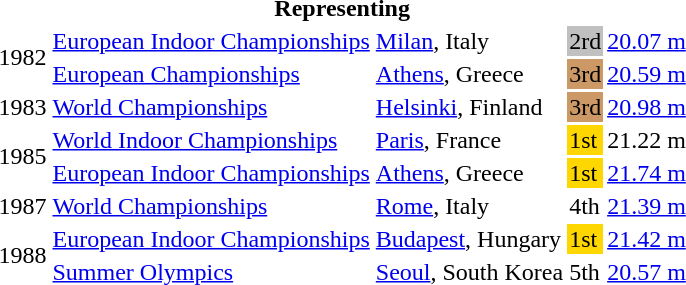<table>
<tr>
<th colspan="5">Representing </th>
</tr>
<tr>
<td rowspan=2>1982</td>
<td><a href='#'>European Indoor Championships</a></td>
<td><a href='#'>Milan</a>, Italy</td>
<td bgcolor="Silver">2rd</td>
<td><a href='#'>20.07 m</a></td>
</tr>
<tr>
<td><a href='#'>European Championships</a></td>
<td><a href='#'>Athens</a>, Greece</td>
<td bgcolor="cc9966">3rd</td>
<td><a href='#'>20.59 m</a></td>
</tr>
<tr>
<td>1983</td>
<td><a href='#'>World Championships</a></td>
<td><a href='#'>Helsinki</a>, Finland</td>
<td bgcolor="cc9966">3rd</td>
<td><a href='#'>20.98 m</a></td>
</tr>
<tr>
<td rowspan=2>1985</td>
<td><a href='#'>World Indoor Championships</a></td>
<td><a href='#'>Paris</a>, France</td>
<td bgcolor="gold">1st</td>
<td>21.22 m</td>
</tr>
<tr>
<td><a href='#'>European Indoor Championships</a></td>
<td><a href='#'>Athens</a>, Greece</td>
<td bgcolor="gold">1st</td>
<td><a href='#'>21.74 m</a></td>
</tr>
<tr>
<td>1987</td>
<td><a href='#'>World Championships</a></td>
<td><a href='#'>Rome</a>, Italy</td>
<td>4th</td>
<td><a href='#'>21.39 m</a></td>
</tr>
<tr>
<td rowspan=2>1988</td>
<td><a href='#'>European Indoor Championships</a></td>
<td><a href='#'>Budapest</a>, Hungary</td>
<td bgcolor="gold">1st</td>
<td><a href='#'>21.42 m</a></td>
</tr>
<tr>
<td><a href='#'>Summer Olympics</a></td>
<td><a href='#'>Seoul</a>, South Korea</td>
<td>5th</td>
<td><a href='#'>20.57 m</a></td>
</tr>
</table>
